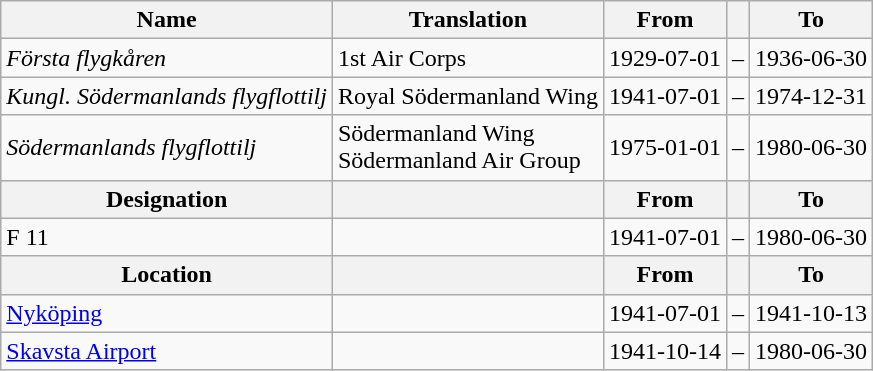<table class="wikitable">
<tr>
<th style="font-weight:bold;">Name</th>
<th style="font-weight:bold;">Translation</th>
<th style="text-align: center; font-weight:bold;">From</th>
<th></th>
<th style="text-align: center; font-weight:bold;">To</th>
</tr>
<tr>
<td style="font-style:italic;">Första flygkåren</td>
<td>1st Air Corps</td>
<td>1929-07-01</td>
<td>–</td>
<td>1936-06-30</td>
</tr>
<tr>
<td style="font-style:italic;">Kungl. Södermanlands flygflottilj</td>
<td>Royal Södermanland Wing</td>
<td>1941-07-01</td>
<td>–</td>
<td>1974-12-31</td>
</tr>
<tr>
<td style="font-style:italic;">Södermanlands flygflottilj</td>
<td>Södermanland Wing<br>Södermanland Air Group</td>
<td>1975-01-01</td>
<td>–</td>
<td>1980-06-30</td>
</tr>
<tr>
<th style="font-weight:bold;">Designation</th>
<th style="font-weight:bold;"></th>
<th style="text-align: center; font-weight:bold;">From</th>
<th></th>
<th style="text-align: center; font-weight:bold;">To</th>
</tr>
<tr>
<td>F 11</td>
<td></td>
<td style="text-align: center;">1941-07-01</td>
<td style="text-align: center;">–</td>
<td style="text-align: center;">1980-06-30</td>
</tr>
<tr>
<th style="font-weight:bold;">Location</th>
<th style="font-weight:bold;"></th>
<th style="text-align: center; font-weight:bold;">From</th>
<th></th>
<th style="text-align: center; font-weight:bold;">To</th>
</tr>
<tr>
<td><a href='#'>Nyköping</a></td>
<td></td>
<td style="text-align: center;">1941-07-01</td>
<td style="text-align: center;">–</td>
<td style="text-align: center;">1941-10-13</td>
</tr>
<tr>
<td><a href='#'>Skavsta Airport</a></td>
<td></td>
<td style="text-align: center;">1941-10-14</td>
<td style="text-align: center;">–</td>
<td style="text-align: center;">1980-06-30</td>
</tr>
</table>
